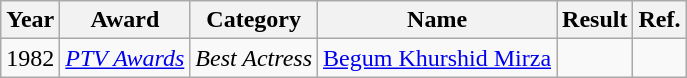<table class="wikitable">
<tr>
<th>Year</th>
<th>Award</th>
<th>Category</th>
<th>Name</th>
<th>Result</th>
<th>Ref.</th>
</tr>
<tr>
<td>1982</td>
<td><em><a href='#'>PTV Awards</a></em></td>
<td><em>Best Actress</em></td>
<td><a href='#'>Begum Khurshid Mirza</a></td>
<td></td>
<td></td>
</tr>
</table>
